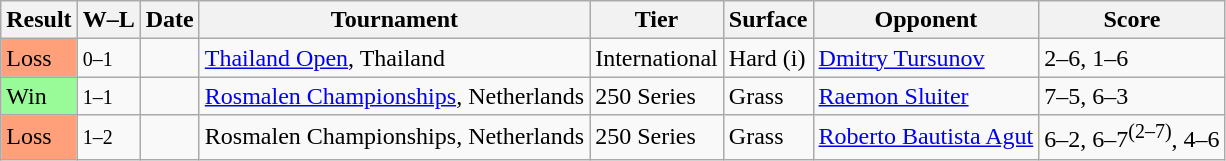<table class="sortable wikitable">
<tr>
<th>Result</th>
<th class="unsortable">W–L</th>
<th>Date</th>
<th>Tournament</th>
<th>Tier</th>
<th>Surface</th>
<th>Opponent</th>
<th class="unsortable">Score</th>
</tr>
<tr>
<td bgcolor=FFA07A>Loss</td>
<td><small>0–1</small></td>
<td><a href='#'></a></td>
<td><a href='#'>Thailand Open</a>, Thailand</td>
<td>International</td>
<td>Hard (i)</td>
<td> <a href='#'>Dmitry Tursunov</a></td>
<td>2–6, 1–6</td>
</tr>
<tr>
<td bgcolor=98FB98>Win</td>
<td><small>1–1</small></td>
<td><a href='#'></a></td>
<td><a href='#'>Rosmalen Championships</a>, Netherlands</td>
<td>250 Series</td>
<td>Grass</td>
<td> <a href='#'>Raemon Sluiter</a></td>
<td>7–5, 6–3</td>
</tr>
<tr>
<td bgcolor=FFA07A>Loss</td>
<td><small>1–2</small></td>
<td><a href='#'></a></td>
<td>Rosmalen Championships, Netherlands</td>
<td>250 Series</td>
<td>Grass</td>
<td> <a href='#'>Roberto Bautista Agut</a></td>
<td>6–2, 6–7<sup>(2–7)</sup>, 4–6</td>
</tr>
</table>
